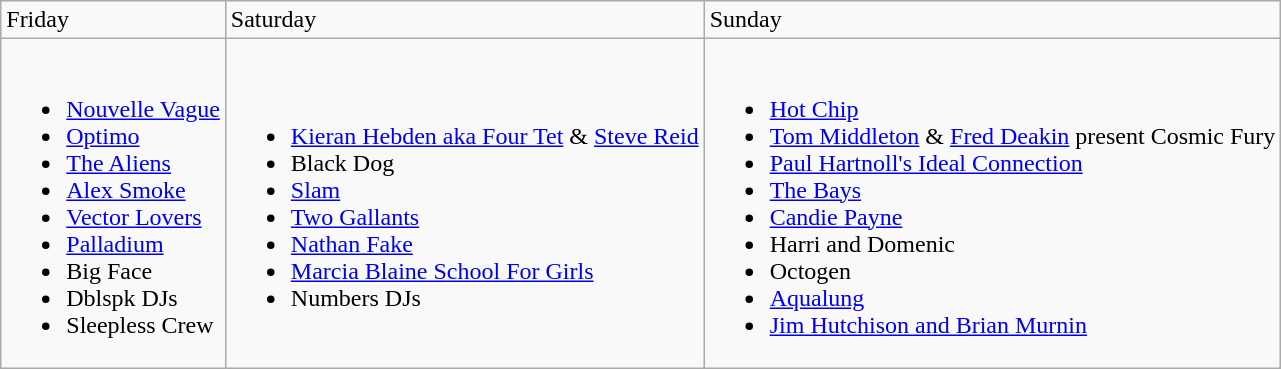<table class="wikitable">
<tr>
<td>Friday</td>
<td>Saturday</td>
<td>Sunday</td>
</tr>
<tr>
<td><br><ul><li><a href='#'>Nouvelle Vague</a></li><li><a href='#'>Optimo</a></li><li><a href='#'>The Aliens</a></li><li><a href='#'>Alex Smoke</a></li><li><a href='#'>Vector Lovers</a></li><li><a href='#'>Palladium</a></li><li>Big Face</li><li>Dblspk DJs</li><li>Sleepless Crew</li></ul></td>
<td><br><ul><li><a href='#'>Kieran Hebden aka Four Tet</a> & <a href='#'>Steve Reid</a></li><li>Black Dog</li><li><a href='#'>Slam</a></li><li><a href='#'>Two Gallants</a></li><li><a href='#'>Nathan Fake</a></li><li><a href='#'>Marcia Blaine School For Girls</a></li><li>Numbers DJs</li></ul></td>
<td><br><ul><li><a href='#'>Hot Chip</a></li><li><a href='#'>Tom Middleton</a> & <a href='#'>Fred Deakin</a> present Cosmic Fury</li><li><a href='#'>Paul Hartnoll's Ideal Connection</a></li><li><a href='#'>The Bays</a></li><li><a href='#'>Candie Payne</a></li><li>Harri and Domenic</li><li>Octogen</li><li><a href='#'>Aqualung</a></li><li><a href='#'>Jim Hutchison and Brian Murnin</a></li></ul></td>
</tr>
</table>
